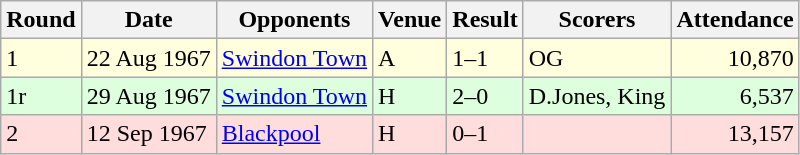<table class="wikitable">
<tr>
<th>Round</th>
<th>Date</th>
<th>Opponents</th>
<th>Venue</th>
<th>Result</th>
<th>Scorers</th>
<th>Attendance</th>
</tr>
<tr bgcolor="#ffffdd">
<td>1</td>
<td>22 Aug 1967</td>
<td><a href='#'>Swindon Town</a></td>
<td>A</td>
<td>1–1</td>
<td>OG</td>
<td align="right">10,870</td>
</tr>
<tr bgcolor="#ddffdd">
<td>1r</td>
<td>29 Aug 1967</td>
<td><a href='#'>Swindon Town</a></td>
<td>H</td>
<td>2–0</td>
<td>D.Jones, King</td>
<td align="right">6,537</td>
</tr>
<tr bgcolor="#ffdddd">
<td>2</td>
<td>12 Sep 1967</td>
<td><a href='#'>Blackpool</a></td>
<td>H</td>
<td>0–1</td>
<td></td>
<td align="right">13,157</td>
</tr>
</table>
